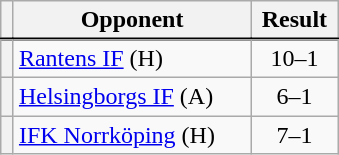<table class="wikitable plainrowheaders" style="text-align:center;margin-left:1em;float:right;clear:right;min-width:226px">
<tr>
<th scope="col"></th>
<th scope="col">Opponent</th>
<th scope="col">Result</th>
</tr>
<tr style="border-top:2px solid black">
</tr>
<tr>
<th scope="row" style="text-align:center"></th>
<td align="left"><a href='#'>Rantens IF</a> (H)</td>
<td>10–1</td>
</tr>
<tr>
<th scope="row" style="text-align:center"></th>
<td align="left"><a href='#'>Helsingborgs IF</a> (A)</td>
<td>6–1</td>
</tr>
<tr>
<th scope="row" style="text-align:center"></th>
<td align="left"><a href='#'>IFK Norrköping</a> (H)</td>
<td>7–1</td>
</tr>
</table>
